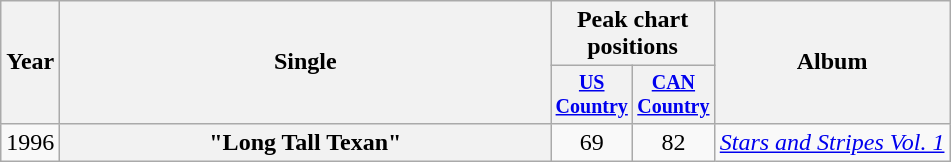<table class="wikitable plainrowheaders" style="text-align:center;">
<tr>
<th rowspan="2">Year</th>
<th rowspan="2" style="width:20em;">Single</th>
<th colspan="2">Peak chart <br>positions</th>
<th rowspan="2">Album</th>
</tr>
<tr style="font-size:smaller;">
<th width="45"><a href='#'>US Country</a> <br></th>
<th width="45"><a href='#'>CAN Country</a> <br></th>
</tr>
<tr>
<td>1996</td>
<th scope="row">"Long Tall Texan" <br></th>
<td>69</td>
<td>82</td>
<td align="left"><em><a href='#'>Stars and Stripes Vol. 1</a></em></td>
</tr>
</table>
